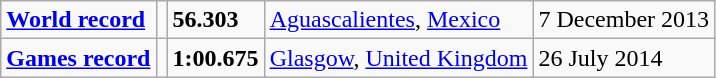<table class="wikitable">
<tr>
<td><a href='#'><strong>World record</strong></a></td>
<td></td>
<td><strong>56.303</strong></td>
<td><a href='#'>Aguascalientes</a>, <a href='#'>Mexico</a></td>
<td>7 December 2013</td>
</tr>
<tr>
<td><a href='#'><strong>Games record</strong></a></td>
<td></td>
<td><strong>1:00.675</strong></td>
<td><a href='#'>Glasgow</a>, <a href='#'>United Kingdom</a></td>
<td>26 July 2014</td>
</tr>
</table>
